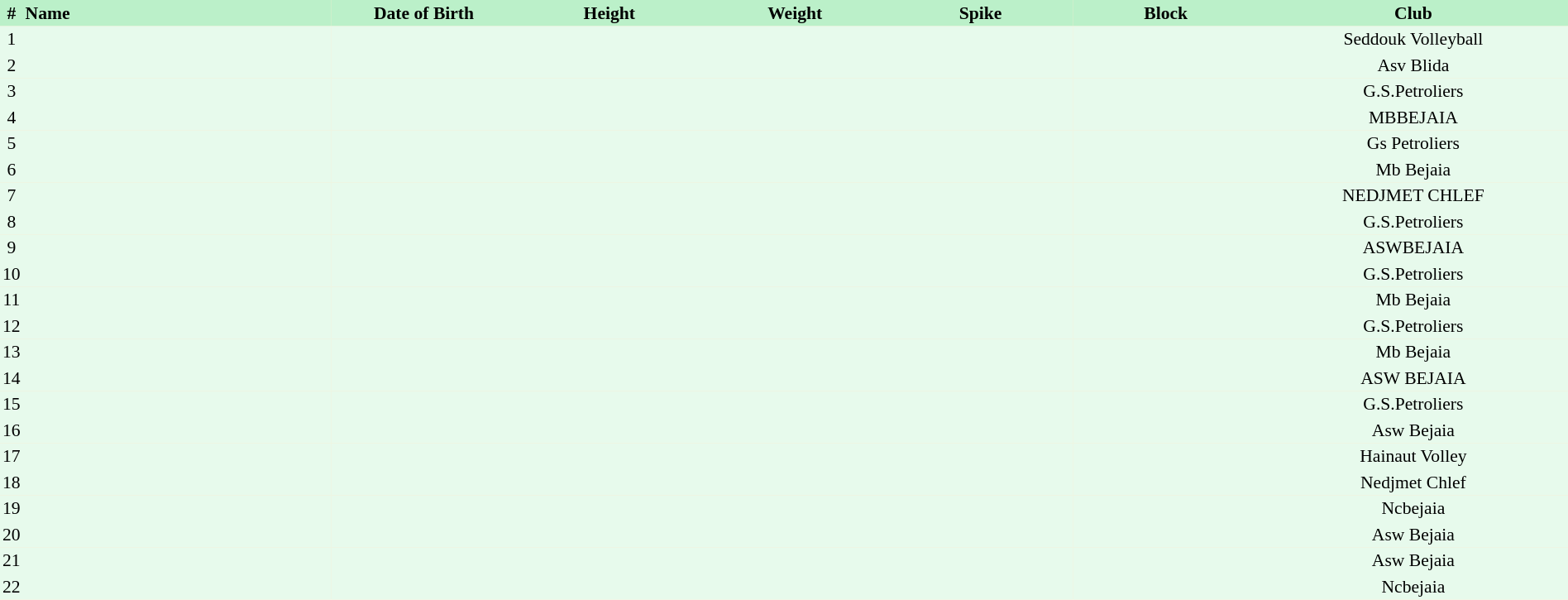<table border=0 cellpadding=2 cellspacing=0  |- bgcolor=#FFECCE style="text-align:center; font-size:90%; width:100%">
<tr bgcolor=#BBF0C9>
<th>#</th>
<th align=left width=20%>Name</th>
<th width=12%>Date of Birth</th>
<th width=12%>Height</th>
<th width=12%>Weight</th>
<th width=12%>Spike</th>
<th width=12%>Block</th>
<th width=20%>Club</th>
</tr>
<tr bgcolor=#E7FAEC>
<td>1</td>
<td align=left></td>
<td align=right></td>
<td></td>
<td></td>
<td></td>
<td></td>
<td>Seddouk Volleyball</td>
</tr>
<tr bgcolor=#E7FAEC>
<td>2</td>
<td align=left></td>
<td align=right></td>
<td></td>
<td></td>
<td></td>
<td></td>
<td>Asv Blida</td>
</tr>
<tr bgcolor=#E7FAEC>
<td>3</td>
<td align=left></td>
<td align=right></td>
<td></td>
<td></td>
<td></td>
<td></td>
<td>G.S.Petroliers</td>
</tr>
<tr bgcolor=#E7FAEC>
<td>4</td>
<td align=left></td>
<td align=right></td>
<td></td>
<td></td>
<td></td>
<td></td>
<td>MBBEJAIA</td>
</tr>
<tr bgcolor=#E7FAEC>
<td>5</td>
<td align=left></td>
<td align=right></td>
<td></td>
<td></td>
<td></td>
<td></td>
<td>Gs Petroliers</td>
</tr>
<tr bgcolor=#E7FAEC>
<td>6</td>
<td align=left></td>
<td align=right></td>
<td></td>
<td></td>
<td></td>
<td></td>
<td>Mb Bejaia</td>
</tr>
<tr bgcolor=#E7FAEC>
<td>7</td>
<td align=left></td>
<td align=right></td>
<td></td>
<td></td>
<td></td>
<td></td>
<td>NEDJMET CHLEF</td>
</tr>
<tr bgcolor=#E7FAEC>
<td>8</td>
<td align=left></td>
<td align=right></td>
<td></td>
<td></td>
<td></td>
<td></td>
<td>G.S.Petroliers</td>
</tr>
<tr bgcolor=#E7FAEC>
<td>9</td>
<td align=left></td>
<td align=right></td>
<td></td>
<td></td>
<td></td>
<td></td>
<td>ASWBEJAIA</td>
</tr>
<tr bgcolor=#E7FAEC>
<td>10</td>
<td align=left></td>
<td align=right></td>
<td></td>
<td></td>
<td></td>
<td></td>
<td>G.S.Petroliers</td>
</tr>
<tr bgcolor=#E7FAEC>
<td>11</td>
<td align=left></td>
<td align=right></td>
<td></td>
<td></td>
<td></td>
<td></td>
<td>Mb Bejaia</td>
</tr>
<tr bgcolor=#E7FAEC>
<td>12</td>
<td align=left></td>
<td align=right></td>
<td></td>
<td></td>
<td></td>
<td></td>
<td>G.S.Petroliers</td>
</tr>
<tr bgcolor=#E7FAEC>
<td>13</td>
<td align=left></td>
<td align=right></td>
<td></td>
<td></td>
<td></td>
<td></td>
<td>Mb Bejaia</td>
</tr>
<tr bgcolor=#E7FAEC>
<td>14</td>
<td align=left></td>
<td align=right></td>
<td></td>
<td></td>
<td></td>
<td></td>
<td>ASW BEJAIA</td>
</tr>
<tr bgcolor=#E7FAEC>
<td>15</td>
<td align=left></td>
<td align=right></td>
<td></td>
<td></td>
<td></td>
<td></td>
<td>G.S.Petroliers</td>
</tr>
<tr bgcolor=#E7FAEC>
<td>16</td>
<td align=left></td>
<td align=right></td>
<td></td>
<td></td>
<td></td>
<td></td>
<td>Asw Bejaia</td>
</tr>
<tr bgcolor=#E7FAEC>
<td>17</td>
<td align=left></td>
<td align=right></td>
<td></td>
<td></td>
<td></td>
<td></td>
<td>Hainaut Volley</td>
</tr>
<tr bgcolor=#E7FAEC>
<td>18</td>
<td align=left></td>
<td align=right></td>
<td></td>
<td></td>
<td></td>
<td></td>
<td>Nedjmet Chlef</td>
</tr>
<tr bgcolor=#E7FAEC>
<td>19</td>
<td align=left></td>
<td align=right></td>
<td></td>
<td></td>
<td></td>
<td></td>
<td>Ncbejaia</td>
</tr>
<tr bgcolor=#E7FAEC>
<td>20</td>
<td align=left></td>
<td align=right></td>
<td></td>
<td></td>
<td></td>
<td></td>
<td>Asw Bejaia</td>
</tr>
<tr bgcolor=#E7FAEC>
<td>21</td>
<td align=left></td>
<td align=right></td>
<td></td>
<td></td>
<td></td>
<td></td>
<td>Asw Bejaia</td>
</tr>
<tr bgcolor=#E7FAEC>
<td>22</td>
<td align=left></td>
<td align=right></td>
<td></td>
<td></td>
<td></td>
<td></td>
<td>Ncbejaia</td>
</tr>
</table>
